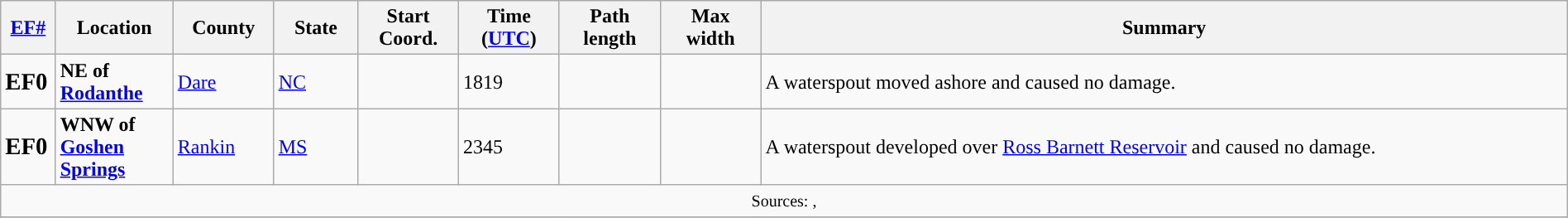<table class="wikitable collapsible" width="100%">
<tr>
<th scope="col"  style="width:3%; text-align:center;"><a href='#'>EF#</a></th>
<th scope="col"  style="width:7%; text-align:center;" class="unsortable">Location</th>
<th scope="col"  style="width:6%; text-align:center;" class="unsortable">County</th>
<th scope="col"  style="width:5%; text-align:center;">State</th>
<th scope="col"  style="width:6%; text-align:center;">Start Coord.</th>
<th scope="col"  style="width:6%; text-align:center;">Time (<a href='#'>UTC</a>)</th>
<th scope="col"  style="width:6%; text-align:center;">Path length</th>
<th scope="col"  style="width:6%; text-align:center;">Max width</th>
<th scope="col" class="unsortable" style="width:48%; text-align:center;">Summary</th>
</tr>
<tr>
<td><big><strong>EF0</strong></big></td>
<td><strong>NE of <a href='#'>Rodanthe</a></strong></td>
<td><a href='#'>Dare</a></td>
<td><a href='#'>NC</a></td>
<td></td>
<td>1819</td>
<td></td>
<td></td>
<td>A waterspout moved ashore and caused no damage.</td>
</tr>
<tr>
<td><big><strong>EF0</strong></big></td>
<td><strong>WNW of <a href='#'>Goshen Springs</a></strong></td>
<td><a href='#'>Rankin</a></td>
<td><a href='#'>MS</a></td>
<td></td>
<td>2345</td>
<td></td>
<td></td>
<td>A waterspout developed over <a href='#'>Ross Barnett Reservoir</a> and caused no damage.</td>
</tr>
<tr>
<td colspan="9" align=center><small>Sources: , </small></td>
</tr>
<tr>
</tr>
</table>
